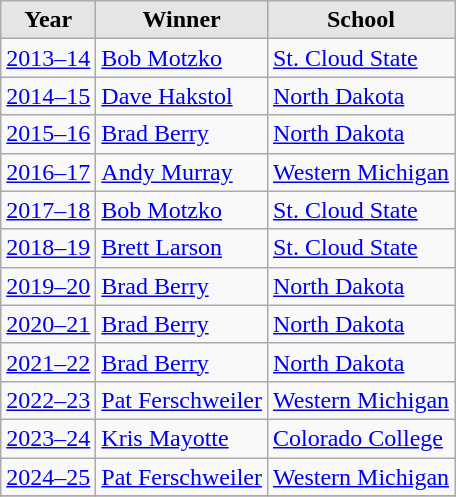<table class="wikitable sortable">
<tr>
<th style="background:#e5e5e5;">Year</th>
<th style="background:#e5e5e5;">Winner</th>
<th style="background:#e5e5e5;">School</th>
</tr>
<tr>
<td><a href='#'>2013–14</a></td>
<td><a href='#'>Bob Motzko</a></td>
<td><a href='#'>St. Cloud State</a></td>
</tr>
<tr>
<td><a href='#'>2014–15</a></td>
<td><a href='#'>Dave Hakstol</a></td>
<td><a href='#'>North Dakota</a></td>
</tr>
<tr>
<td><a href='#'>2015–16</a></td>
<td><a href='#'>Brad Berry</a></td>
<td><a href='#'>North Dakota</a></td>
</tr>
<tr>
<td><a href='#'>2016–17</a></td>
<td><a href='#'>Andy Murray</a></td>
<td><a href='#'>Western Michigan</a></td>
</tr>
<tr>
<td><a href='#'>2017–18</a></td>
<td><a href='#'>Bob Motzko</a></td>
<td><a href='#'>St. Cloud State</a></td>
</tr>
<tr>
<td><a href='#'>2018–19</a></td>
<td><a href='#'>Brett Larson</a></td>
<td><a href='#'>St. Cloud State</a></td>
</tr>
<tr>
<td><a href='#'>2019–20</a></td>
<td><a href='#'>Brad Berry</a></td>
<td><a href='#'>North Dakota</a></td>
</tr>
<tr>
<td><a href='#'>2020–21</a></td>
<td><a href='#'>Brad Berry</a></td>
<td><a href='#'>North Dakota</a></td>
</tr>
<tr>
<td><a href='#'>2021–22</a></td>
<td><a href='#'>Brad Berry</a></td>
<td><a href='#'>North Dakota</a></td>
</tr>
<tr>
<td><a href='#'>2022–23</a></td>
<td><a href='#'>Pat Ferschweiler</a></td>
<td><a href='#'>Western Michigan</a></td>
</tr>
<tr>
<td><a href='#'>2023–24</a></td>
<td><a href='#'>Kris Mayotte</a></td>
<td><a href='#'>Colorado College</a></td>
</tr>
<tr>
<td><a href='#'>2024–25</a></td>
<td><a href='#'>Pat Ferschweiler</a></td>
<td><a href='#'>Western Michigan</a></td>
</tr>
<tr>
</tr>
</table>
